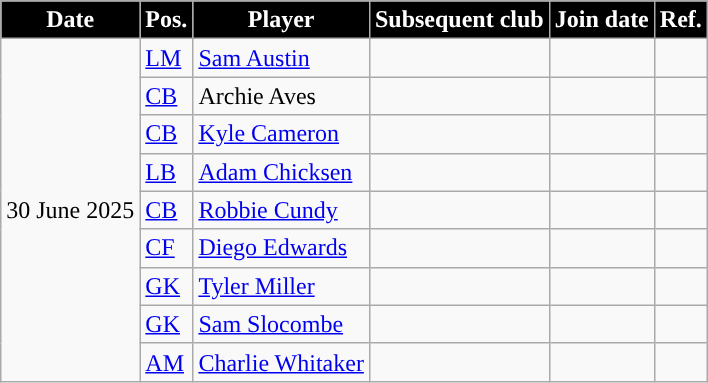<table class="wikitable plainrowheaders sortable">
<tr>
<th style="background:black; color:white; ">Date</th>
<th style="background:black; color:white; ">Pos.</th>
<th style="background:black; color:white; ">Player</th>
<th style="background:black; color:white; ">Subsequent club</th>
<th style="background:black; color:white; ">Join date</th>
<th style="background:black; color:white; ">Ref.</th>
</tr>
<tr>
<td rowspan="9">30 June 2025</td>
<td><a href='#'>LM</a></td>
<td> <a href='#'>Sam Austin</a></td>
<td></td>
<td></td>
<td></td>
</tr>
<tr>
<td><a href='#'>CB</a></td>
<td> Archie Aves</td>
<td></td>
<td></td>
<td></td>
</tr>
<tr>
<td><a href='#'>CB</a></td>
<td> <a href='#'>Kyle Cameron</a></td>
<td></td>
<td></td>
<td></td>
</tr>
<tr>
<td><a href='#'>LB</a></td>
<td> <a href='#'>Adam Chicksen</a></td>
<td></td>
<td></td>
<td></td>
</tr>
<tr>
<td><a href='#'>CB</a></td>
<td> <a href='#'>Robbie Cundy</a></td>
<td></td>
<td></td>
<td></td>
</tr>
<tr>
<td><a href='#'>CF</a></td>
<td> <a href='#'>Diego Edwards</a></td>
<td></td>
<td></td>
<td></td>
</tr>
<tr>
<td><a href='#'>GK</a></td>
<td> <a href='#'>Tyler Miller</a></td>
<td></td>
<td></td>
<td></td>
</tr>
<tr>
<td><a href='#'>GK</a></td>
<td> <a href='#'>Sam Slocombe</a></td>
<td></td>
<td></td>
<td></td>
</tr>
<tr>
<td><a href='#'>AM</a></td>
<td> <a href='#'>Charlie Whitaker</a></td>
<td></td>
<td></td>
<td></td>
</tr>
</table>
